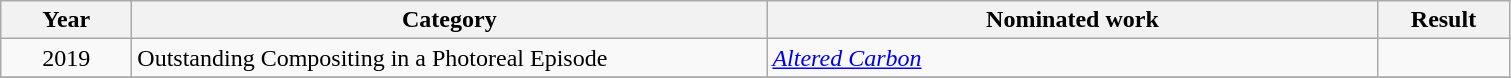<table class=wikitable>
<tr>
<th scope="col" style="width:5em;">Year</th>
<th scope="col" style="width:26em;">Category</th>
<th scope="col" style="width:25em;">Nominated work</th>
<th scope="col" style="width:5em;">Result</th>
</tr>
<tr>
<td style="text-align:center;">2019</td>
<td>Outstanding Compositing in a Photoreal Episode</td>
<td><em><a href='#'>Altered Carbon</a></em></td>
<td></td>
</tr>
<tr>
</tr>
</table>
